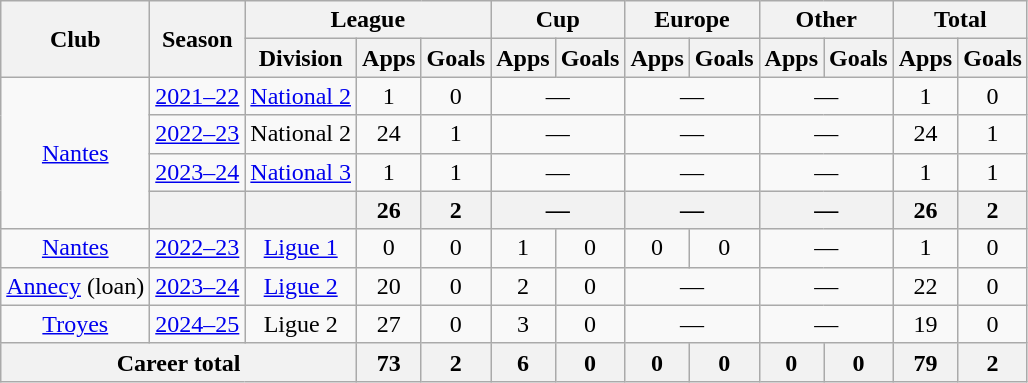<table class="wikitable" style="text-align: center;">
<tr>
<th rowspan="2">Club</th>
<th rowspan="2">Season</th>
<th colspan="3">League</th>
<th colspan="2">Cup</th>
<th colspan="2">Europe</th>
<th colspan="2">Other</th>
<th colspan="2">Total</th>
</tr>
<tr>
<th>Division</th>
<th>Apps</th>
<th>Goals</th>
<th>Apps</th>
<th>Goals</th>
<th>Apps</th>
<th>Goals</th>
<th>Apps</th>
<th>Goals</th>
<th>Apps</th>
<th>Goals</th>
</tr>
<tr>
<td rowspan="4"><a href='#'>Nantes</a></td>
<td><a href='#'>2021–22</a></td>
<td><a href='#'>National 2</a></td>
<td>1</td>
<td>0</td>
<td colspan="2">—</td>
<td colspan="2">—</td>
<td colspan="2">—</td>
<td>1</td>
<td>0</td>
</tr>
<tr>
<td><a href='#'>2022–23</a></td>
<td>National 2</td>
<td>24</td>
<td>1</td>
<td colspan="2">—</td>
<td colspan="2">—</td>
<td colspan="2">—</td>
<td>24</td>
<td>1</td>
</tr>
<tr>
<td><a href='#'>2023–24</a></td>
<td><a href='#'>National 3</a></td>
<td>1</td>
<td>1</td>
<td colspan="2">—</td>
<td colspan="2">—</td>
<td colspan="2">—</td>
<td>1</td>
<td>1</td>
</tr>
<tr>
<th></th>
<th></th>
<th>26</th>
<th>2</th>
<th colspan="2">—</th>
<th colspan="2">—</th>
<th colspan="2">—</th>
<th>26</th>
<th>2</th>
</tr>
<tr>
<td><a href='#'>Nantes</a></td>
<td><a href='#'>2022–23</a></td>
<td><a href='#'>Ligue 1</a></td>
<td>0</td>
<td>0</td>
<td>1</td>
<td>0</td>
<td>0</td>
<td>0</td>
<td colspan="2">—</td>
<td>1</td>
<td>0</td>
</tr>
<tr>
<td><a href='#'>Annecy</a> (loan)</td>
<td><a href='#'>2023–24</a></td>
<td><a href='#'>Ligue 2</a></td>
<td>20</td>
<td>0</td>
<td>2</td>
<td>0</td>
<td colspan="2">—</td>
<td colspan="2">—</td>
<td>22</td>
<td>0</td>
</tr>
<tr>
<td><a href='#'>Troyes</a></td>
<td><a href='#'>2024–25</a></td>
<td>Ligue 2</td>
<td>27</td>
<td>0</td>
<td>3</td>
<td>0</td>
<td colspan="2">—</td>
<td colspan="2">—</td>
<td>19</td>
<td>0</td>
</tr>
<tr>
<th colspan="3">Career total</th>
<th>73</th>
<th>2</th>
<th>6</th>
<th>0</th>
<th>0</th>
<th>0</th>
<th>0</th>
<th>0</th>
<th>79</th>
<th>2</th>
</tr>
</table>
